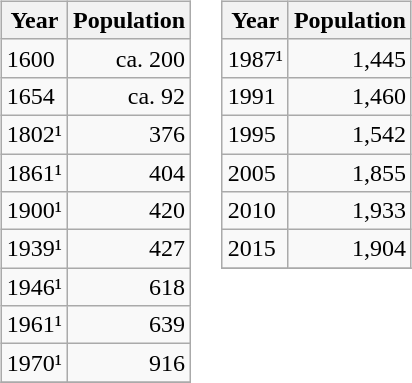<table>
<tr>
<td valign="top"><br><table class="wikitable">
<tr>
<th>Year</th>
<th>Population</th>
</tr>
<tr>
<td>1600</td>
<td style="text-align:right;">ca. 200</td>
</tr>
<tr>
<td>1654</td>
<td style="text-align:right;">ca. 92</td>
</tr>
<tr>
<td>1802¹</td>
<td style="text-align:right;">376</td>
</tr>
<tr>
<td>1861¹</td>
<td style="text-align:right;">404</td>
</tr>
<tr>
<td>1900¹</td>
<td style="text-align:right;">420</td>
</tr>
<tr>
<td>1939¹</td>
<td style="text-align:right;">427</td>
</tr>
<tr>
<td>1946¹</td>
<td style="text-align:right;">618</td>
</tr>
<tr>
<td>1961¹</td>
<td style="text-align:right;">639</td>
</tr>
<tr>
<td>1970¹</td>
<td style="text-align:right;">916</td>
</tr>
<tr>
</tr>
</table>
</td>
<td valign="top"><br><table class="wikitable">
<tr>
<th>Year</th>
<th>Population</th>
</tr>
<tr>
<td>1987¹</td>
<td style="text-align:right;">1,445</td>
</tr>
<tr>
<td>1991</td>
<td style="text-align:right;">1,460</td>
</tr>
<tr>
<td>1995</td>
<td style="text-align:right;">1,542</td>
</tr>
<tr>
<td>2005</td>
<td style="text-align:right;">1,855</td>
</tr>
<tr>
<td>2010</td>
<td style="text-align:right;">1,933</td>
</tr>
<tr>
<td>2015</td>
<td style="text-align:right;">1,904</td>
</tr>
<tr>
</tr>
</table>
</td>
</tr>
</table>
